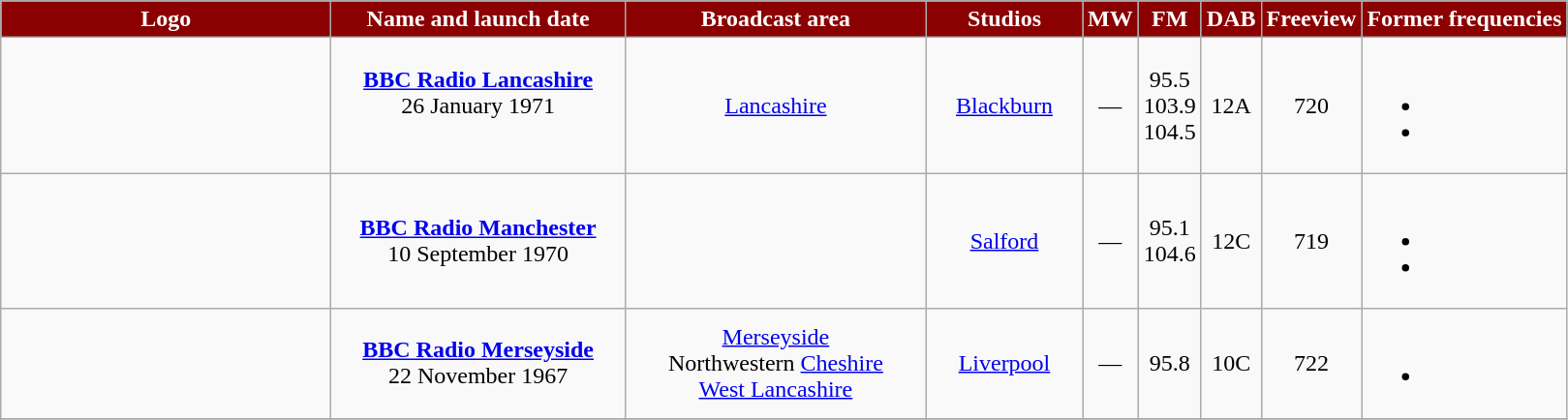<table class="wikitable" style="text-align: center;">
<tr>
<th style="color:white; background-color: #8B0000" width="220pt">Logo</th>
<th style="color:white; background-color: #8B0000" width="195pt">Name and launch date</th>
<th style="color:white; background-color: #8B0000" width="200pt">Broadcast area</th>
<th style="color:white; background-color: #8B0000" width="100pt">Studios</th>
<th style="color:white; background-color: #8B0000">MW<br></th>
<th style="color:white; background-color: #8B0000">FM<br></th>
<th style="color:white; background-color: #8B0000">DAB</th>
<th style="color:white; background-color: #8B0000">Freeview</th>
<th style="color:white; background-color: #8B0000">Former frequencies</th>
</tr>
<tr>
<td></td>
<td><strong><a href='#'>BBC Radio Lancashire</a></strong><br>26 January 1971<br><br></td>
<td><a href='#'>Lancashire</a></td>
<td><a href='#'>Blackburn</a></td>
<td>—</td>
<td>95.5<br>103.9<br>104.5</td>
<td>12A</td>
<td>720</td>
<td><br><ul><li></li><li></li></ul></td>
</tr>
<tr>
<td></td>
<td><strong><a href='#'>BBC Radio Manchester</a></strong><br>10 September 1970<br></td>
<td><br><br></td>
<td><a href='#'>Salford</a></td>
<td>—</td>
<td>95.1<br>104.6</td>
<td>12C</td>
<td>719</td>
<td><br><ul><li></li><li></li></ul></td>
</tr>
<tr>
<td></td>
<td><strong><a href='#'>BBC Radio Merseyside</a></strong><br>22 November 1967</td>
<td><a href='#'>Merseyside</a><br>Northwestern <a href='#'>Cheshire</a><br><a href='#'>West Lancashire</a></td>
<td><a href='#'>Liverpool</a></td>
<td>—</td>
<td>95.8</td>
<td>10C</td>
<td>722</td>
<td><br><ul><li></li></ul></td>
</tr>
<tr>
</tr>
</table>
